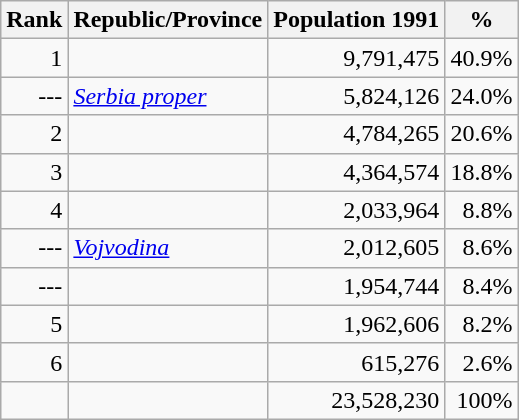<table class="wikitable">
<tr>
<th>Rank</th>
<th>Republic/Province</th>
<th>Population 1991</th>
<th>%</th>
</tr>
<tr>
<td align=right>1</td>
<td></td>
<td align=right>9,791,475</td>
<td align=right>40.9%</td>
</tr>
<tr>
<td align=right>---</td>
<td> <em><a href='#'>Serbia proper</a></em></td>
<td align=right>5,824,126</td>
<td align=right>24.0%</td>
</tr>
<tr>
<td align=right>2</td>
<td></td>
<td align=right>4,784,265</td>
<td align=right>20.6%</td>
</tr>
<tr>
<td align=right>3</td>
<td></td>
<td align=right>4,364,574</td>
<td align=right>18.8%</td>
</tr>
<tr>
<td align=right>4</td>
<td></td>
<td align=right>2,033,964</td>
<td align=right>8.8%</td>
</tr>
<tr>
<td align=right>---</td>
<td><em> <a href='#'>Vojvodina</a></em></td>
<td align=right>2,012,605</td>
<td align=right>8.6%</td>
</tr>
<tr>
<td align=right>---</td>
<td><em></em></td>
<td align=right>1,954,744</td>
<td align=right>8.4%</td>
</tr>
<tr>
<td align=right>5</td>
<td></td>
<td align=right>1,962,606</td>
<td align=right>8.2%</td>
</tr>
<tr>
<td align=right>6</td>
<td></td>
<td align=right>615,276</td>
<td align=right>2.6%</td>
</tr>
<tr>
<td></td>
<td></td>
<td align=right>23,528,230</td>
<td align=right>100%</td>
</tr>
</table>
